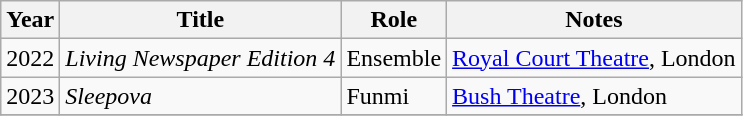<table class="wikitable sortable">
<tr>
<th>Year</th>
<th>Title</th>
<th>Role</th>
<th class="unsortable">Notes</th>
</tr>
<tr>
<td>2022</td>
<td><em>Living Newspaper Edition 4</em></td>
<td>Ensemble</td>
<td><a href='#'>Royal Court Theatre</a>, London</td>
</tr>
<tr>
<td>2023</td>
<td><em>Sleepova</em></td>
<td>Funmi</td>
<td><a href='#'>Bush Theatre</a>, London</td>
</tr>
<tr>
</tr>
</table>
